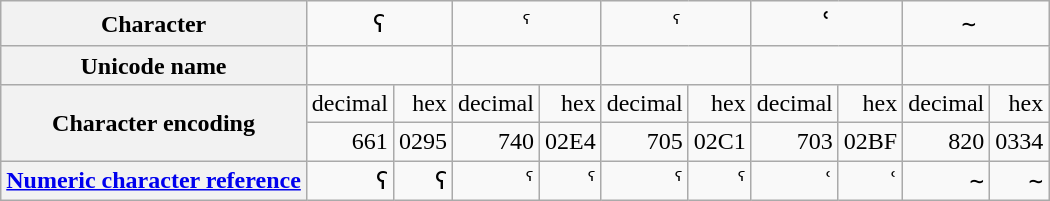<table class=wikitable style=text-align:right>
<tr align=center>
<th>Character</th>
<td colspan=2>ʕ</td>
<td colspan=2>ˤ</td>
<td colspan=2>ˁ</td>
<td colspan=2><big>ʿ</big></td>
<td colspan=2>̴</td>
</tr>
<tr align=center>
<th>Unicode name</th>
<td colspan=2></td>
<td colspan=2></td>
<td colspan=2></td>
<td colspan=2></td>
<td colspan=2></td>
</tr>
<tr>
<th rowspan=2>Character encoding</th>
<td>decimal</td>
<td>hex</td>
<td>decimal</td>
<td>hex</td>
<td>decimal</td>
<td>hex</td>
<td>decimal</td>
<td>hex</td>
<td>decimal</td>
<td>hex</td>
</tr>
<tr>
<td>661</td>
<td>0295</td>
<td>740</td>
<td>02E4</td>
<td>705</td>
<td>02C1</td>
<td>703</td>
<td>02BF</td>
<td>820</td>
<td>0334</td>
</tr>
<tr>
<th><a href='#'>Numeric character reference</a></th>
<td>&#661;</td>
<td>&#x0295;</td>
<td>&#740;</td>
<td>&#x02E4;</td>
<td>&#705;</td>
<td>&#x02C1;</td>
<td>&#703;</td>
<td>&#x02BF;</td>
<td>&#820;</td>
<td>&#x0334;</td>
</tr>
</table>
